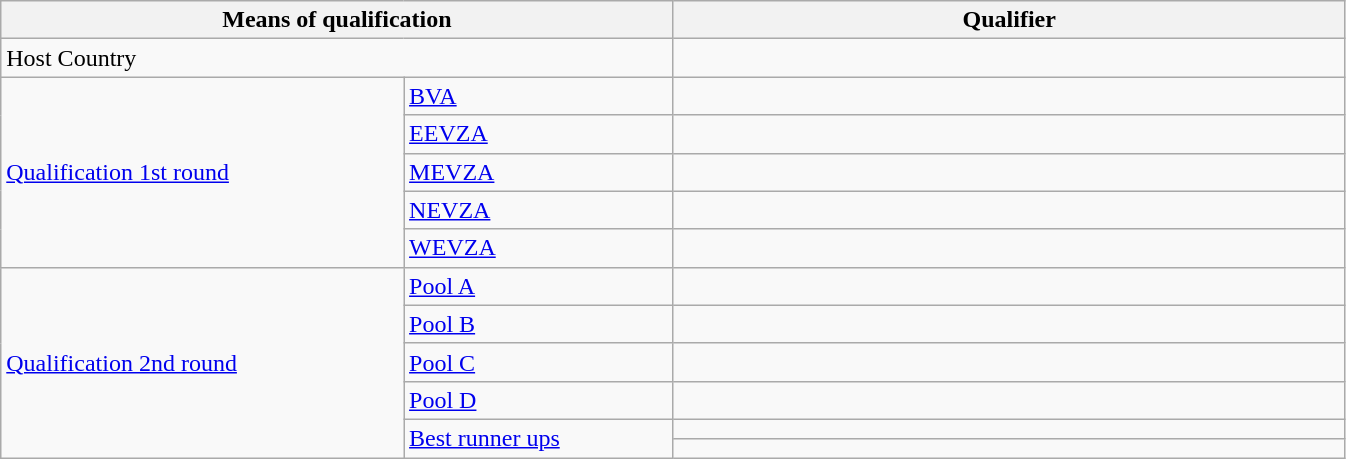<table class="wikitable">
<tr>
<th colspan=2 width=30%>Means of qualification</th>
<th width=30%>Qualifier</th>
</tr>
<tr>
<td colspan=2>Host Country</td>
<td></td>
</tr>
<tr>
<td rowspan=5><a href='#'>Qualification 1st round</a></td>
<td><a href='#'>BVA</a></td>
<td></td>
</tr>
<tr>
<td><a href='#'>EEVZA</a></td>
<td></td>
</tr>
<tr>
<td><a href='#'>MEVZA</a></td>
<td></td>
</tr>
<tr>
<td><a href='#'>NEVZA</a></td>
<td></td>
</tr>
<tr>
<td><a href='#'>WEVZA</a></td>
<td></td>
</tr>
<tr>
<td rowspan=6><a href='#'>Qualification 2nd round</a></td>
<td><a href='#'>Pool A</a></td>
<td></td>
</tr>
<tr>
<td><a href='#'>Pool B</a></td>
<td></td>
</tr>
<tr>
<td><a href='#'>Pool C</a></td>
<td></td>
</tr>
<tr>
<td><a href='#'>Pool D</a></td>
<td></td>
</tr>
<tr>
<td rowspan=2><a href='#'>Best runner ups</a></td>
<td></td>
</tr>
<tr>
<td></td>
</tr>
</table>
